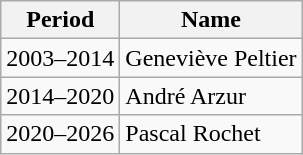<table class="wikitable">
<tr>
<th>Period</th>
<th>Name</th>
</tr>
<tr>
<td align=right>2003–2014</td>
<td>Geneviève Peltier</td>
</tr>
<tr>
<td align=right>2014–2020</td>
<td>André Arzur</td>
</tr>
<tr>
<td align=right>2020–2026</td>
<td>Pascal Rochet</td>
</tr>
</table>
